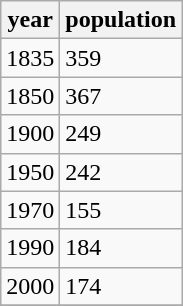<table class="wikitable">
<tr>
<th>year</th>
<th>population</th>
</tr>
<tr>
<td>1835</td>
<td>359</td>
</tr>
<tr>
<td>1850</td>
<td>367</td>
</tr>
<tr>
<td>1900</td>
<td>249</td>
</tr>
<tr>
<td>1950</td>
<td>242</td>
</tr>
<tr>
<td>1970</td>
<td>155</td>
</tr>
<tr>
<td>1990</td>
<td>184</td>
</tr>
<tr>
<td>2000</td>
<td>174</td>
</tr>
<tr>
</tr>
</table>
